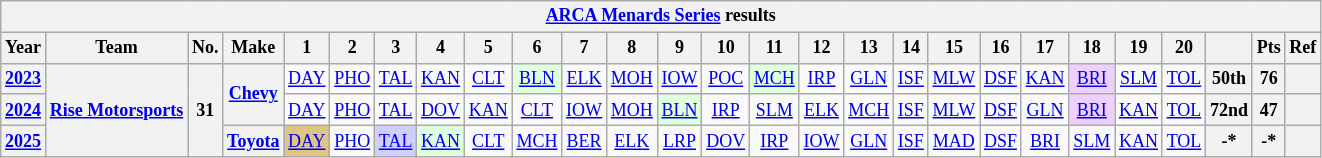<table class="wikitable" style="text-align:center; font-size:75%">
<tr>
<th colspan="27"><a href='#'>ARCA Menards Series</a> results</th>
</tr>
<tr>
<th>Year</th>
<th>Team</th>
<th>No.</th>
<th>Make</th>
<th>1</th>
<th>2</th>
<th>3</th>
<th>4</th>
<th>5</th>
<th>6</th>
<th>7</th>
<th>8</th>
<th>9</th>
<th>10</th>
<th>11</th>
<th>12</th>
<th>13</th>
<th>14</th>
<th>15</th>
<th>16</th>
<th>17</th>
<th>18</th>
<th>19</th>
<th>20</th>
<th></th>
<th>Pts</th>
<th>Ref</th>
</tr>
<tr>
<th><a href='#'>2023</a></th>
<th rowspan=3><a href='#'>Rise Motorsports</a></th>
<th rowspan=3>31</th>
<th rowspan=2><a href='#'>Chevy</a></th>
<td><a href='#'>DAY</a></td>
<td><a href='#'>PHO</a></td>
<td><a href='#'>TAL</a></td>
<td><a href='#'>KAN</a></td>
<td><a href='#'>CLT</a></td>
<td style="background:#DFFFDF;"><a href='#'>BLN</a><br></td>
<td><a href='#'>ELK</a></td>
<td><a href='#'>MOH</a></td>
<td><a href='#'>IOW</a></td>
<td><a href='#'>POC</a></td>
<td style="background:#DFFFDF;"><a href='#'>MCH</a><br></td>
<td><a href='#'>IRP</a></td>
<td><a href='#'>GLN</a></td>
<td><a href='#'>ISF</a></td>
<td><a href='#'>MLW</a></td>
<td><a href='#'>DSF</a></td>
<td><a href='#'>KAN</a></td>
<td style="background:#EFCFFF;"><a href='#'>BRI</a><br></td>
<td><a href='#'>SLM</a></td>
<td><a href='#'>TOL</a></td>
<th>50th</th>
<th>76</th>
<th></th>
</tr>
<tr>
<th><a href='#'>2024</a></th>
<td><a href='#'>DAY</a></td>
<td><a href='#'>PHO</a></td>
<td><a href='#'>TAL</a></td>
<td><a href='#'>DOV</a></td>
<td><a href='#'>KAN</a></td>
<td><a href='#'>CLT</a></td>
<td><a href='#'>IOW</a></td>
<td><a href='#'>MOH</a></td>
<td style="background:#DFFFDF;"><a href='#'>BLN</a><br></td>
<td><a href='#'>IRP</a></td>
<td><a href='#'>SLM</a></td>
<td><a href='#'>ELK</a></td>
<td><a href='#'>MCH</a></td>
<td><a href='#'>ISF</a></td>
<td><a href='#'>MLW</a></td>
<td><a href='#'>DSF</a></td>
<td><a href='#'>GLN</a></td>
<td style="background:#EFCFFF;"><a href='#'>BRI</a><br></td>
<td><a href='#'>KAN</a></td>
<td><a href='#'>TOL</a></td>
<th>72nd</th>
<th>47</th>
<th></th>
</tr>
<tr>
<th><a href='#'>2025</a></th>
<th><a href='#'>Toyota</a></th>
<td style="background:#DFC484;"><a href='#'>DAY</a><br></td>
<td><a href='#'>PHO</a></td>
<td style="background:#CFCFFF;"><a href='#'>TAL</a><br></td>
<td style="background:#DFFFDF;"><a href='#'>KAN</a><br></td>
<td><a href='#'>CLT</a></td>
<td><a href='#'>MCH</a></td>
<td><a href='#'>BER</a></td>
<td><a href='#'>ELK</a></td>
<td><a href='#'>LRP</a></td>
<td><a href='#'>DOV</a></td>
<td><a href='#'>IRP</a></td>
<td><a href='#'>IOW</a></td>
<td><a href='#'>GLN</a></td>
<td><a href='#'>ISF</a></td>
<td><a href='#'>MAD</a></td>
<td><a href='#'>DSF</a></td>
<td><a href='#'>BRI</a></td>
<td><a href='#'>SLM</a></td>
<td><a href='#'>KAN</a></td>
<td><a href='#'>TOL</a></td>
<th>-*</th>
<th>-*</th>
<th></th>
</tr>
</table>
